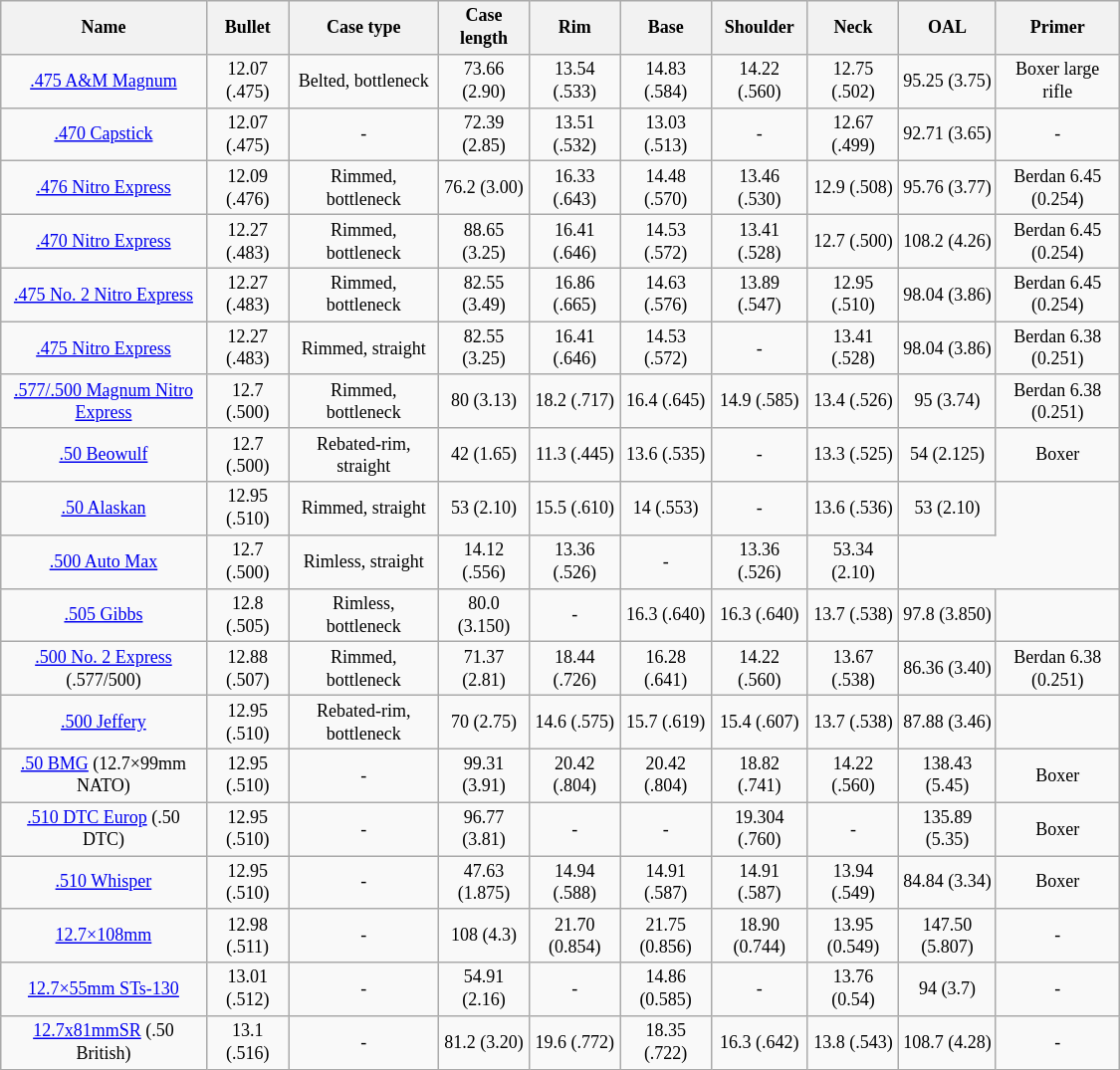<table class="wikitable sortable" style="font-size: 9pt; width:750px; text-align:center">
<tr>
<th>Name</th>
<th>Bullet</th>
<th>Case type</th>
<th>Case length</th>
<th>Rim</th>
<th>Base</th>
<th>Shoulder</th>
<th>Neck</th>
<th>OAL</th>
<th>Primer</th>
</tr>
<tr>
<td><a href='#'>.475 A&M Magnum</a></td>
<td>12.07 (.475)</td>
<td>Belted, bottleneck</td>
<td>73.66 (2.90)</td>
<td>13.54 (.533)</td>
<td>14.83 (.584)</td>
<td>14.22 (.560)</td>
<td>12.75 (.502)</td>
<td>95.25 (3.75)</td>
<td>Boxer large rifle</td>
</tr>
<tr>
<td><a href='#'>.470 Capstick</a></td>
<td>12.07 (.475)</td>
<td>-</td>
<td>72.39 (2.85)</td>
<td>13.51 (.532)</td>
<td>13.03 (.513)</td>
<td>-</td>
<td>12.67 (.499)</td>
<td>92.71 (3.65)</td>
<td>-</td>
</tr>
<tr>
<td><a href='#'>.476 Nitro Express</a></td>
<td>12.09 (.476)</td>
<td>Rimmed, bottleneck</td>
<td>76.2 (3.00)</td>
<td>16.33 (.643)</td>
<td>14.48 (.570)</td>
<td>13.46 (.530)</td>
<td>12.9 (.508)</td>
<td>95.76 (3.77)</td>
<td>Berdan 6.45 (0.254)</td>
</tr>
<tr>
<td><a href='#'>.470 Nitro Express</a></td>
<td>12.27 (.483)</td>
<td>Rimmed, bottleneck</td>
<td>88.65 (3.25)</td>
<td>16.41 (.646)</td>
<td>14.53 (.572)</td>
<td>13.41 (.528)</td>
<td>12.7 (.500)</td>
<td>108.2 (4.26)</td>
<td>Berdan 6.45 (0.254)</td>
</tr>
<tr>
<td><a href='#'>.475 No. 2 Nitro Express</a></td>
<td>12.27 (.483)</td>
<td>Rimmed, bottleneck</td>
<td>82.55 (3.49)</td>
<td>16.86 (.665)</td>
<td>14.63 (.576)</td>
<td>13.89 (.547)</td>
<td>12.95 (.510)</td>
<td>98.04 (3.86)</td>
<td>Berdan 6.45 (0.254)</td>
</tr>
<tr>
<td><a href='#'>.475 Nitro Express</a></td>
<td>12.27 (.483)</td>
<td>Rimmed, straight</td>
<td>82.55 (3.25)</td>
<td>16.41 (.646)</td>
<td>14.53 (.572)</td>
<td>-</td>
<td>13.41 (.528)</td>
<td>98.04 (3.86)</td>
<td>Berdan 6.38 (0.251)</td>
</tr>
<tr>
<td><a href='#'>.577/.500 Magnum Nitro Express</a></td>
<td>12.7 (.500)</td>
<td>Rimmed, bottleneck</td>
<td>80 (3.13)</td>
<td>18.2 (.717)</td>
<td>16.4 (.645)</td>
<td>14.9 (.585)</td>
<td>13.4 (.526)</td>
<td>95 (3.74)</td>
<td>Berdan 6.38 (0.251)</td>
</tr>
<tr>
<td><a href='#'>.50 Beowulf</a></td>
<td>12.7 (.500)</td>
<td>Rebated-rim, straight</td>
<td>42 (1.65)</td>
<td>11.3 (.445)</td>
<td>13.6 (.535)</td>
<td>-</td>
<td>13.3 (.525)</td>
<td>54 (2.125)</td>
<td>Boxer</td>
</tr>
<tr>
<td><a href='#'>.50 Alaskan</a></td>
<td>12.95 (.510)</td>
<td>Rimmed, straight</td>
<td>53 (2.10)</td>
<td>15.5 (.610)</td>
<td>14 (.553)</td>
<td>-</td>
<td>13.6 (.536)</td>
<td>53 (2.10)</td>
</tr>
<tr>
<td><a href='#'>.500 Auto Max</a></td>
<td>12.7 (.500)</td>
<td>Rimless, straight</td>
<td>14.12 (.556)</td>
<td>13.36 (.526)</td>
<td>-</td>
<td>13.36 (.526)</td>
<td>53.34 (2.10)</td>
</tr>
<tr>
<td><a href='#'>.505 Gibbs</a></td>
<td>12.8 (.505)</td>
<td>Rimless, bottleneck</td>
<td>80.0 (3.150)</td>
<td>-</td>
<td>16.3 (.640)</td>
<td>16.3 (.640)</td>
<td>13.7 (.538)</td>
<td>97.8 (3.850)</td>
<td></td>
</tr>
<tr>
<td><a href='#'>.500 No. 2 Express</a>  (.577/500)</td>
<td>12.88 (.507)</td>
<td>Rimmed, bottleneck</td>
<td>71.37 (2.81)</td>
<td>18.44 (.726)</td>
<td>16.28 (.641)</td>
<td>14.22 (.560)</td>
<td>13.67 (.538)</td>
<td>86.36 (3.40)</td>
<td>Berdan 6.38 (0.251)</td>
</tr>
<tr>
<td><a href='#'>.500 Jeffery</a></td>
<td>12.95 (.510)</td>
<td>Rebated-rim, bottleneck</td>
<td>70 (2.75)</td>
<td>14.6 (.575)</td>
<td>15.7 (.619)</td>
<td>15.4 (.607)</td>
<td>13.7 (.538)</td>
<td>87.88 (3.46)</td>
<td></td>
</tr>
<tr>
<td><a href='#'>.50 BMG</a> (12.7×99mm NATO)</td>
<td>12.95 (.510)</td>
<td>-</td>
<td>99.31 (3.91)</td>
<td>20.42 (.804)</td>
<td>20.42 (.804)</td>
<td>18.82 (.741)</td>
<td>14.22 (.560)</td>
<td>138.43 (5.45)</td>
<td>Boxer</td>
</tr>
<tr>
<td><a href='#'>.510 DTC Europ</a> (.50 DTC)</td>
<td>12.95 (.510)</td>
<td>-</td>
<td>96.77 (3.81)</td>
<td>-</td>
<td>-</td>
<td>19.304 (.760)</td>
<td>-</td>
<td>135.89 (5.35)</td>
<td>Boxer</td>
</tr>
<tr>
<td><a href='#'>.510 Whisper</a></td>
<td>12.95 (.510)</td>
<td>-</td>
<td>47.63 (1.875)</td>
<td>14.94 (.588)</td>
<td>14.91 (.587)</td>
<td>14.91 (.587)</td>
<td>13.94 (.549)</td>
<td>84.84 (3.34)</td>
<td>Boxer</td>
</tr>
<tr>
<td><a href='#'>12.7×108mm</a></td>
<td>12.98 (.511)</td>
<td>-</td>
<td>108 (4.3)</td>
<td>21.70 (0.854)</td>
<td>21.75 (0.856)</td>
<td>18.90 (0.744)</td>
<td>13.95 (0.549)</td>
<td>147.50 (5.807)</td>
<td>-</td>
</tr>
<tr>
<td><a href='#'>12.7×55mm STs-130</a></td>
<td>13.01 (.512)</td>
<td>-</td>
<td>54.91 (2.16)</td>
<td>-</td>
<td>14.86 (0.585)</td>
<td>-</td>
<td>13.76 (0.54)</td>
<td>94 (3.7)</td>
<td>-</td>
</tr>
<tr>
<td><a href='#'>12.7x81mmSR</a> (.50 British)</td>
<td>13.1 (.516)</td>
<td>-</td>
<td>81.2 (3.20)</td>
<td>19.6 (.772)</td>
<td>18.35 (.722)</td>
<td>16.3 (.642)</td>
<td>13.8 (.543)</td>
<td>108.7 (4.28)</td>
<td>-<br></td>
</tr>
</table>
